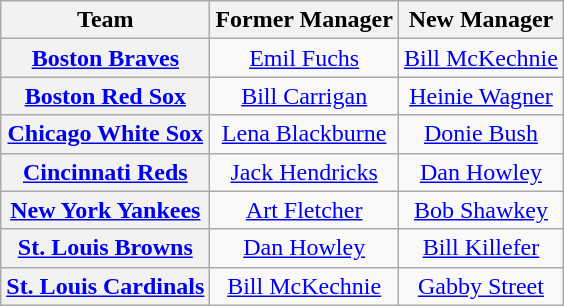<table class="wikitable plainrowheaders" style="text-align:center;">
<tr>
<th>Team</th>
<th>Former Manager</th>
<th>New Manager</th>
</tr>
<tr>
<th scope="row" style="text-align:center;"><a href='#'>Boston Braves</a></th>
<td><a href='#'>Emil Fuchs</a></td>
<td><a href='#'>Bill McKechnie</a></td>
</tr>
<tr>
<th scope="row" style="text-align:center;"><a href='#'>Boston Red Sox</a></th>
<td><a href='#'>Bill Carrigan</a></td>
<td><a href='#'>Heinie Wagner</a></td>
</tr>
<tr>
<th scope="row" style="text-align:center;"><a href='#'>Chicago White Sox</a></th>
<td><a href='#'>Lena Blackburne</a></td>
<td><a href='#'>Donie Bush</a></td>
</tr>
<tr>
<th scope="row" style="text-align:center;"><a href='#'>Cincinnati Reds</a></th>
<td><a href='#'>Jack Hendricks</a></td>
<td><a href='#'>Dan Howley</a></td>
</tr>
<tr>
<th scope="row" style="text-align:center;"><a href='#'>New York Yankees</a></th>
<td><a href='#'>Art Fletcher</a></td>
<td><a href='#'>Bob Shawkey</a></td>
</tr>
<tr>
<th scope="row" style="text-align:center;"><a href='#'>St. Louis Browns</a></th>
<td><a href='#'>Dan Howley</a></td>
<td><a href='#'>Bill Killefer</a></td>
</tr>
<tr>
<th scope="row" style="text-align:center;"><a href='#'>St. Louis Cardinals</a></th>
<td><a href='#'>Bill McKechnie</a></td>
<td><a href='#'>Gabby Street</a></td>
</tr>
</table>
